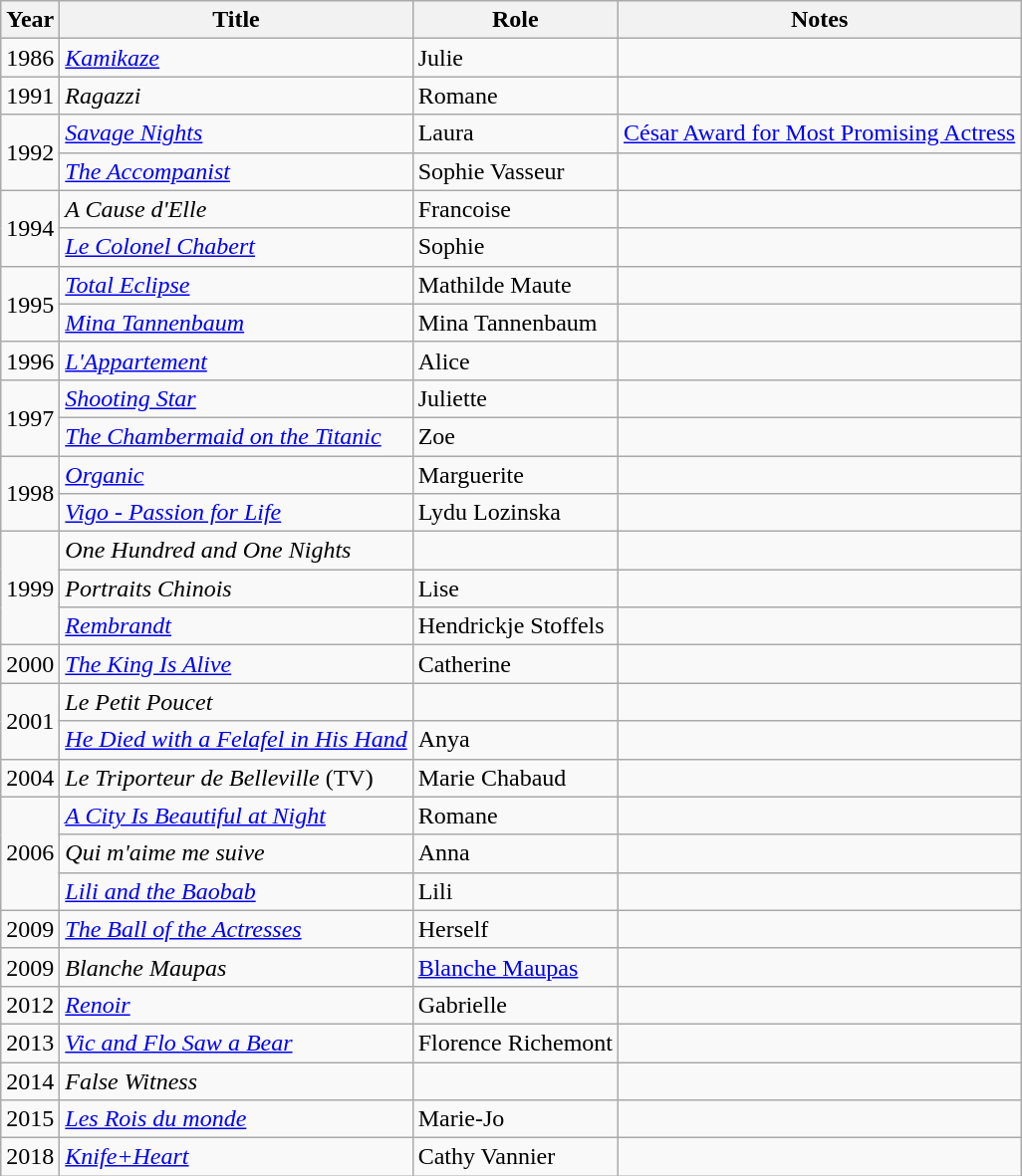<table class="wikitable">
<tr>
<th>Year</th>
<th>Title</th>
<th>Role</th>
<th>Notes</th>
</tr>
<tr>
<td>1986</td>
<td><em><a href='#'>Kamikaze</a></em></td>
<td>Julie</td>
<td></td>
</tr>
<tr>
<td>1991</td>
<td><em>Ragazzi</em></td>
<td>Romane</td>
<td></td>
</tr>
<tr>
<td rowspan="2">1992</td>
<td><em><a href='#'>Savage Nights</a></em></td>
<td>Laura</td>
<td><a href='#'>César Award for Most Promising Actress</a></td>
</tr>
<tr>
<td><em><a href='#'>The Accompanist</a></em></td>
<td>Sophie Vasseur</td>
<td></td>
</tr>
<tr>
<td rowspan="2">1994</td>
<td><em>A Cause d'Elle</em></td>
<td>Francoise</td>
<td></td>
</tr>
<tr>
<td><em><a href='#'>Le Colonel Chabert</a></em></td>
<td>Sophie</td>
<td></td>
</tr>
<tr>
<td rowspan="2">1995</td>
<td><em><a href='#'>Total Eclipse</a></em></td>
<td>Mathilde Maute</td>
<td></td>
</tr>
<tr>
<td><em><a href='#'>Mina Tannenbaum</a></em></td>
<td>Mina Tannenbaum</td>
<td></td>
</tr>
<tr>
<td>1996</td>
<td><em><a href='#'>L'Appartement</a></em></td>
<td>Alice</td>
<td></td>
</tr>
<tr>
<td rowspan="2">1997</td>
<td><em><a href='#'>Shooting Star</a></em></td>
<td>Juliette</td>
<td></td>
</tr>
<tr>
<td><em><a href='#'>The Chambermaid on the Titanic</a></em></td>
<td>Zoe</td>
<td></td>
</tr>
<tr>
<td rowspan="2">1998</td>
<td><em><a href='#'>Organic</a></em></td>
<td>Marguerite</td>
<td></td>
</tr>
<tr>
<td><em><a href='#'>Vigo - Passion for Life</a></em></td>
<td>Lydu Lozinska</td>
<td></td>
</tr>
<tr>
<td rowspan="3">1999</td>
<td><em>One Hundred and One Nights</em></td>
<td></td>
<td></td>
</tr>
<tr>
<td><em>Portraits Chinois</em></td>
<td>Lise</td>
<td></td>
</tr>
<tr>
<td><em><a href='#'>Rembrandt</a></em></td>
<td>Hendrickje Stoffels</td>
<td></td>
</tr>
<tr>
<td>2000</td>
<td><em><a href='#'>The King Is Alive</a></em></td>
<td>Catherine</td>
<td></td>
</tr>
<tr>
<td rowspan="2">2001</td>
<td><em>Le Petit Poucet</em></td>
<td></td>
<td></td>
</tr>
<tr>
<td><em><a href='#'>He Died with a Felafel in His Hand</a></em></td>
<td>Anya</td>
<td></td>
</tr>
<tr>
<td>2004</td>
<td><em>Le Triporteur de Belleville</em> (TV)</td>
<td>Marie Chabaud</td>
<td></td>
</tr>
<tr>
<td rowspan="3">2006</td>
<td><em><a href='#'>A City Is Beautiful at Night</a></em></td>
<td>Romane</td>
<td></td>
</tr>
<tr>
<td><em>Qui m'aime me suive</em></td>
<td>Anna</td>
<td></td>
</tr>
<tr>
<td><em><a href='#'>Lili and the Baobab</a></em></td>
<td>Lili</td>
<td></td>
</tr>
<tr>
<td>2009</td>
<td><em><a href='#'>The Ball of the Actresses</a></em></td>
<td>Herself</td>
<td></td>
</tr>
<tr>
<td>2009</td>
<td><em>Blanche Maupas</em></td>
<td><a href='#'>Blanche Maupas</a></td>
<td></td>
</tr>
<tr>
<td>2012</td>
<td><em><a href='#'>Renoir</a></em></td>
<td>Gabrielle</td>
<td></td>
</tr>
<tr>
<td>2013</td>
<td><em><a href='#'>Vic and Flo Saw a Bear</a></em></td>
<td>Florence Richemont</td>
<td></td>
</tr>
<tr>
<td>2014</td>
<td><em>False Witness</em></td>
<td></td>
<td></td>
</tr>
<tr>
<td>2015</td>
<td><em><a href='#'>Les Rois du monde</a></em></td>
<td>Marie-Jo</td>
<td></td>
</tr>
<tr>
<td>2018</td>
<td><em><a href='#'>Knife+Heart</a></em></td>
<td>Cathy Vannier</td>
<td></td>
</tr>
</table>
